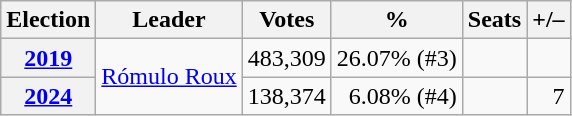<table class=wikitable style="text-align: right;">
<tr>
<th>Election</th>
<th>Leader</th>
<th>Votes</th>
<th>%</th>
<th>Seats</th>
<th>+/–</th>
</tr>
<tr>
<th><a href='#'>2019</a></th>
<td rowspan=2><a href='#'>Rómulo Roux</a></td>
<td>483,309</td>
<td>26.07% (#3)</td>
<td></td>
<td></td>
</tr>
<tr>
<th><a href='#'>2024</a></th>
<td>138,374</td>
<td>6.08% (#4)</td>
<td></td>
<td> 7</td>
</tr>
</table>
